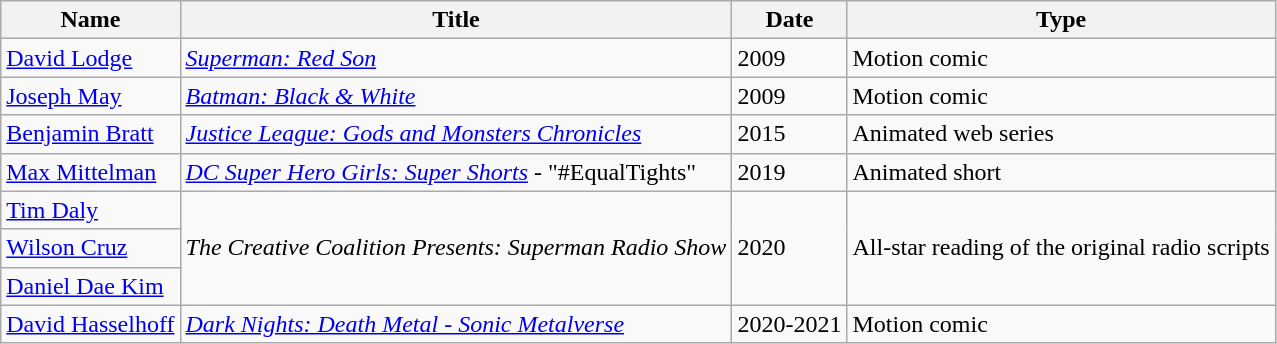<table class="wikitable sortable">
<tr>
<th>Name</th>
<th>Title</th>
<th>Date</th>
<th>Type</th>
</tr>
<tr>
<td><a href='#'>David Lodge</a></td>
<td><em><a href='#'>Superman: Red Son</a></em></td>
<td>2009</td>
<td>Motion comic</td>
</tr>
<tr>
<td><a href='#'>Joseph May</a></td>
<td><em><a href='#'>Batman: Black & White</a></em></td>
<td>2009</td>
<td>Motion comic</td>
</tr>
<tr>
<td><a href='#'>Benjamin Bratt</a></td>
<td><em><a href='#'>Justice League: Gods and Monsters Chronicles</a></em></td>
<td>2015</td>
<td>Animated web series</td>
</tr>
<tr>
<td><a href='#'>Max Mittelman</a></td>
<td><em><a href='#'>DC Super Hero Girls: Super Shorts</a></em> - "#EqualTights"</td>
<td>2019</td>
<td>Animated short</td>
</tr>
<tr>
<td><a href='#'>Tim Daly</a></td>
<td rowspan="3"><em>The Creative Coalition Presents: Superman Radio Show</em></td>
<td rowspan="3">2020</td>
<td rowspan="3">All-star reading of the original radio scripts</td>
</tr>
<tr>
<td><a href='#'>Wilson Cruz</a></td>
</tr>
<tr>
<td><a href='#'>Daniel Dae Kim</a></td>
</tr>
<tr>
<td><a href='#'>David Hasselhoff</a></td>
<td><em><a href='#'>Dark Nights: Death Metal - Sonic Metalverse</a></em></td>
<td>2020-2021</td>
<td>Motion comic</td>
</tr>
</table>
